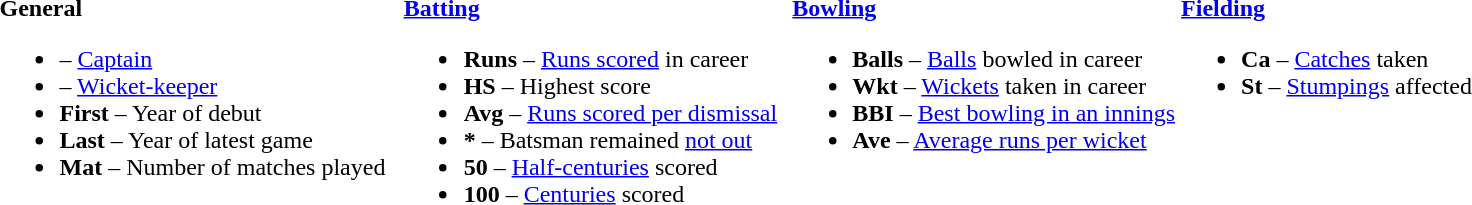<table>
<tr>
<td valign="top" style="width:26%"><br><strong>General</strong><ul><li> – <a href='#'>Captain</a></li><li> – <a href='#'>Wicket-keeper</a></li><li><strong>First</strong> – Year of debut</li><li><strong>Last</strong> – Year of latest game</li><li><strong>Mat</strong> – Number of matches played</li></ul></td>
<td valign="top" style="width:25%"><br><strong><a href='#'>Batting</a></strong><ul><li><strong>Runs</strong> – <a href='#'>Runs scored</a> in career</li><li><strong>HS</strong> – Highest score</li><li><strong>Avg</strong> – <a href='#'>Runs scored per dismissal</a></li><li><strong>*</strong> – Batsman remained <a href='#'>not out</a></li><li><strong>50</strong> – <a href='#'>Half-centuries</a> scored</li><li><strong>100</strong> – <a href='#'>Centuries</a> scored</li></ul></td>
<td valign="top" style="width:25%"><br><strong><a href='#'>Bowling</a></strong><ul><li><strong>Balls</strong> – <a href='#'>Balls</a> bowled in career</li><li><strong>Wkt</strong> – <a href='#'>Wickets</a> taken in career</li><li><strong>BBI</strong> – <a href='#'>Best bowling in an innings</a></li><li><strong>Ave</strong> – <a href='#'>Average runs per wicket</a></li></ul></td>
<td valign="top" style="width:24%"><br><strong><a href='#'>Fielding</a></strong><ul><li><strong>Ca</strong> – <a href='#'>Catches</a> taken</li><li><strong>St</strong> – <a href='#'>Stumpings</a> affected</li></ul></td>
</tr>
</table>
